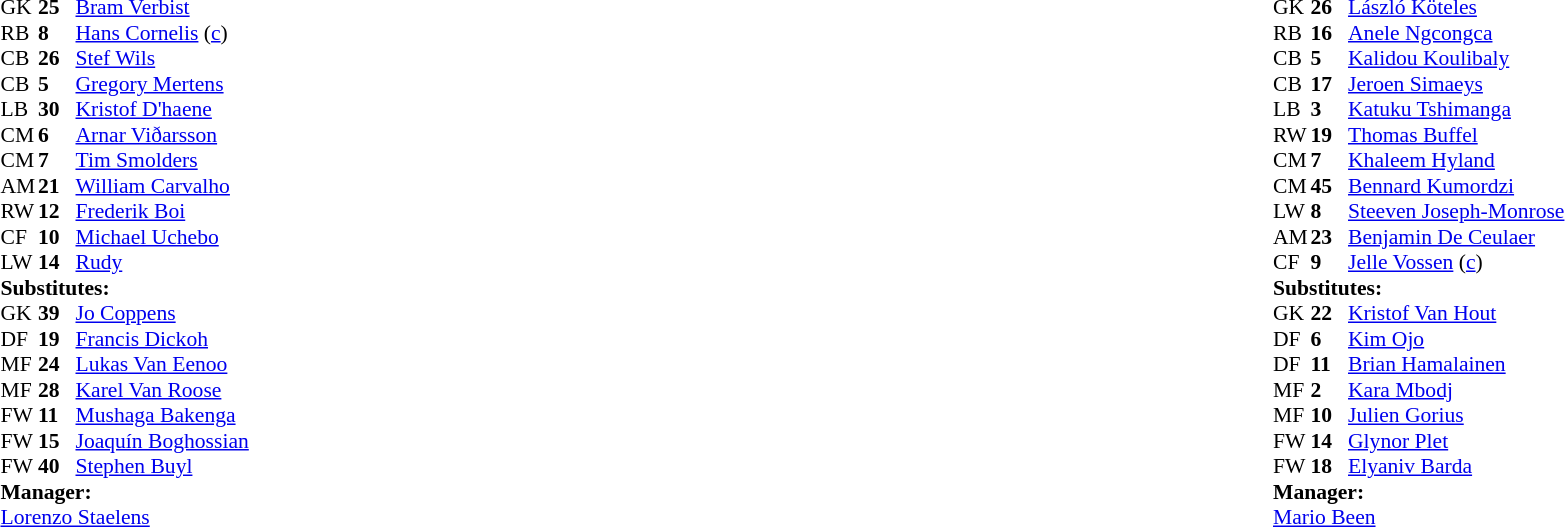<table width="100%">
<tr>
<td valign="top" width="50%"><br><table style="font-size: 90%" cellspacing="0" cellpadding="0">
<tr>
<th width="25"></th>
<th width="25"></th>
</tr>
<tr>
<td>GK</td>
<td><strong>25</strong></td>
<td> <a href='#'>Bram Verbist</a></td>
</tr>
<tr>
<td>RB</td>
<td><strong>8</strong></td>
<td> <a href='#'>Hans Cornelis</a> (<a href='#'>c</a>)</td>
</tr>
<tr>
<td>CB</td>
<td><strong>26</strong></td>
<td> <a href='#'>Stef Wils</a></td>
</tr>
<tr>
<td>CB</td>
<td><strong>5</strong></td>
<td> <a href='#'>Gregory Mertens</a></td>
</tr>
<tr>
<td>LB</td>
<td><strong>30</strong></td>
<td> <a href='#'>Kristof D'haene</a></td>
<td></td>
<td></td>
</tr>
<tr>
<td>CM</td>
<td><strong>6</strong></td>
<td> <a href='#'>Arnar Viðarsson</a></td>
<td></td>
</tr>
<tr>
<td>CM</td>
<td><strong>7</strong></td>
<td> <a href='#'>Tim Smolders</a></td>
</tr>
<tr>
<td>AM</td>
<td><strong>21</strong></td>
<td> <a href='#'>William Carvalho</a></td>
</tr>
<tr>
<td>RW</td>
<td><strong>12</strong></td>
<td> <a href='#'>Frederik Boi</a></td>
<td></td>
<td></td>
</tr>
<tr>
<td>CF</td>
<td><strong>10</strong></td>
<td> <a href='#'>Michael Uchebo</a></td>
</tr>
<tr>
<td>LW</td>
<td><strong>14</strong></td>
<td> <a href='#'>Rudy</a></td>
<td></td>
<td></td>
</tr>
<tr>
<td colspan=4><strong>Substitutes:</strong></td>
</tr>
<tr>
<td>GK</td>
<td><strong>39</strong></td>
<td> <a href='#'>Jo Coppens</a></td>
</tr>
<tr>
<td>DF</td>
<td><strong>19</strong></td>
<td> <a href='#'>Francis Dickoh</a></td>
</tr>
<tr>
<td>MF</td>
<td><strong>24</strong></td>
<td> <a href='#'>Lukas Van Eenoo</a></td>
</tr>
<tr>
<td>MF</td>
<td><strong>28</strong></td>
<td> <a href='#'>Karel Van Roose</a></td>
</tr>
<tr>
<td>FW</td>
<td><strong>11</strong></td>
<td> <a href='#'>Mushaga Bakenga</a></td>
<td></td>
<td></td>
</tr>
<tr>
<td>FW</td>
<td><strong>15</strong></td>
<td> <a href='#'>Joaquín Boghossian</a></td>
<td></td>
<td></td>
</tr>
<tr>
<td>FW</td>
<td><strong>40</strong></td>
<td> <a href='#'>Stephen Buyl</a></td>
<td></td>
<td></td>
</tr>
<tr>
<td colspan=4><strong>Manager:</strong></td>
</tr>
<tr>
<td colspan="4"> <a href='#'>Lorenzo Staelens</a></td>
</tr>
</table>
</td>
<td valign="top"></td>
<td valign="top" width="50%"><br><table style="font-size: 90%" cellspacing="0" cellpadding="0" align=center>
<tr>
<th width="25"></th>
<th width="25"></th>
</tr>
<tr>
<td>GK</td>
<td><strong>26</strong></td>
<td> <a href='#'>László Köteles</a></td>
</tr>
<tr>
<td>RB</td>
<td><strong>16</strong></td>
<td> <a href='#'>Anele Ngcongca</a></td>
</tr>
<tr>
<td>CB</td>
<td><strong>5</strong></td>
<td> <a href='#'>Kalidou Koulibaly</a></td>
</tr>
<tr>
<td>CB</td>
<td><strong>17</strong></td>
<td> <a href='#'>Jeroen Simaeys</a></td>
</tr>
<tr>
<td>LB</td>
<td><strong>3</strong></td>
<td> <a href='#'>Katuku Tshimanga</a></td>
</tr>
<tr>
<td>RW</td>
<td><strong>19</strong></td>
<td> <a href='#'>Thomas Buffel</a></td>
</tr>
<tr>
<td>CM</td>
<td><strong>7</strong></td>
<td> <a href='#'>Khaleem Hyland</a></td>
</tr>
<tr>
<td>CM</td>
<td><strong>45</strong></td>
<td> <a href='#'>Bennard Kumordzi</a></td>
</tr>
<tr>
<td>LW</td>
<td><strong>8</strong></td>
<td> <a href='#'>Steeven Joseph-Monrose</a></td>
<td></td>
<td></td>
</tr>
<tr>
<td>AM</td>
<td><strong>23</strong></td>
<td> <a href='#'>Benjamin De Ceulaer</a></td>
<td></td>
<td></td>
</tr>
<tr>
<td>CF</td>
<td><strong>9</strong></td>
<td> <a href='#'>Jelle Vossen</a> (<a href='#'>c</a>)</td>
<td></td>
<td></td>
</tr>
<tr>
<td colspan=4><strong>Substitutes:</strong></td>
</tr>
<tr>
<td>GK</td>
<td><strong>22</strong></td>
<td> <a href='#'>Kristof Van Hout</a></td>
</tr>
<tr>
<td>DF</td>
<td><strong>6</strong></td>
<td> <a href='#'>Kim Ojo</a></td>
</tr>
<tr>
<td>DF</td>
<td><strong>11</strong></td>
<td> <a href='#'>Brian Hamalainen</a></td>
</tr>
<tr>
<td>MF</td>
<td><strong>2</strong></td>
<td> <a href='#'>Kara Mbodj</a></td>
</tr>
<tr>
<td>MF</td>
<td><strong>10</strong></td>
<td> <a href='#'>Julien Gorius</a></td>
<td></td>
<td></td>
</tr>
<tr>
<td>FW</td>
<td><strong>14</strong></td>
<td> <a href='#'>Glynor Plet</a></td>
<td></td>
<td></td>
</tr>
<tr>
<td>FW</td>
<td><strong>18</strong></td>
<td> <a href='#'>Elyaniv Barda</a></td>
<td></td>
<td></td>
</tr>
<tr>
<td colspan=4><strong>Manager:</strong></td>
</tr>
<tr>
<td colspan="4"> <a href='#'>Mario Been</a></td>
</tr>
</table>
</td>
</tr>
</table>
